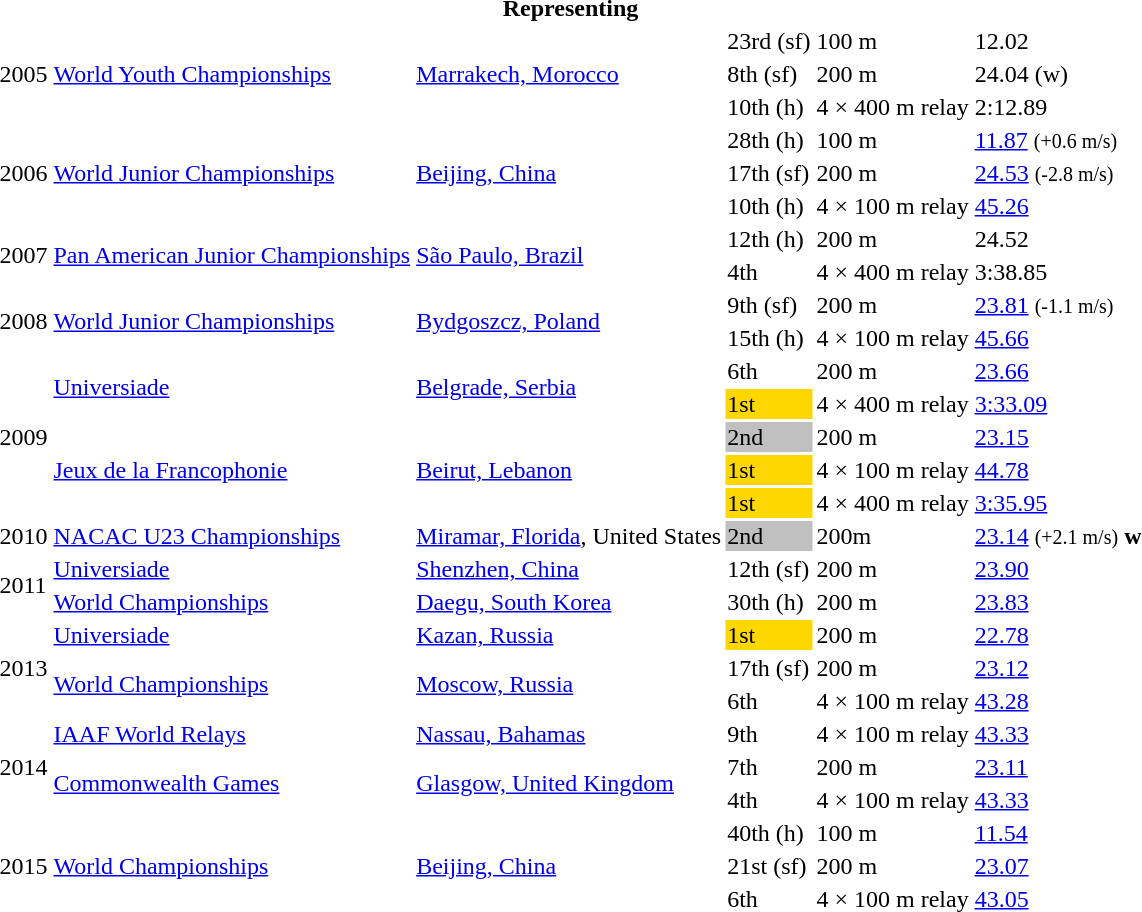<table>
<tr>
<th colspan="6">Representing </th>
</tr>
<tr>
<td rowspan=3>2005</td>
<td rowspan=3><a href='#'>World Youth Championships</a></td>
<td rowspan=3><a href='#'>Marrakech, Morocco</a></td>
<td>23rd (sf)</td>
<td>100 m</td>
<td>12.02</td>
</tr>
<tr>
<td>8th (sf)</td>
<td>200 m</td>
<td>24.04 (w)</td>
</tr>
<tr>
<td>10th (h)</td>
<td>4 × 400 m relay</td>
<td>2:12.89</td>
</tr>
<tr>
<td rowspan=3>2006</td>
<td rowspan=3><a href='#'>World Junior Championships</a></td>
<td rowspan=3><a href='#'>Beijing, China</a></td>
<td>28th (h)</td>
<td>100 m</td>
<td><a href='#'>11.87</a> <small>(+0.6 m/s)</small></td>
</tr>
<tr>
<td>17th (sf)</td>
<td>200 m</td>
<td><a href='#'>24.53</a> <small>(-2.8 m/s)</small></td>
</tr>
<tr>
<td>10th (h)</td>
<td>4 × 100 m relay</td>
<td><a href='#'>45.26</a></td>
</tr>
<tr>
<td rowspan=2>2007</td>
<td rowspan=2><a href='#'>Pan American Junior Championships</a></td>
<td rowspan=2><a href='#'>São Paulo, Brazil</a></td>
<td>12th (h)</td>
<td>200 m</td>
<td>24.52</td>
</tr>
<tr>
<td>4th</td>
<td>4 × 400 m relay</td>
<td>3:38.85</td>
</tr>
<tr>
<td rowspan=2>2008</td>
<td rowspan=2><a href='#'>World Junior Championships</a></td>
<td rowspan=2><a href='#'>Bydgoszcz, Poland</a></td>
<td>9th (sf)</td>
<td>200 m</td>
<td><a href='#'>23.81</a> <small>(-1.1 m/s)</small></td>
</tr>
<tr>
<td>15th (h)</td>
<td>4 × 100 m relay</td>
<td><a href='#'>45.66</a></td>
</tr>
<tr>
<td rowspan=5>2009</td>
<td rowspan=2><a href='#'>Universiade</a></td>
<td rowspan=2><a href='#'>Belgrade, Serbia</a></td>
<td>6th</td>
<td>200 m</td>
<td><a href='#'>23.66</a></td>
</tr>
<tr>
<td bgcolor=gold>1st</td>
<td>4 × 400 m relay</td>
<td><a href='#'>3:33.09</a></td>
</tr>
<tr>
<td rowspan=3><a href='#'>Jeux de la Francophonie</a></td>
<td rowspan=3><a href='#'>Beirut, Lebanon</a></td>
<td bgcolor=silver>2nd</td>
<td>200 m</td>
<td><a href='#'>23.15</a></td>
</tr>
<tr>
<td bgcolor=gold>1st</td>
<td>4 × 100 m relay</td>
<td><a href='#'>44.78</a></td>
</tr>
<tr>
<td bgcolor=gold>1st</td>
<td>4 × 400 m relay</td>
<td><a href='#'>3:35.95</a></td>
</tr>
<tr>
<td>2010</td>
<td><a href='#'>NACAC U23 Championships</a></td>
<td><a href='#'>Miramar, Florida</a>, United States</td>
<td bgcolor=silver>2nd</td>
<td>200m</td>
<td><a href='#'>23.14</a> <small>(+2.1 m/s)</small> <strong>w</strong></td>
</tr>
<tr>
<td rowspan=2>2011</td>
<td><a href='#'>Universiade</a></td>
<td><a href='#'>Shenzhen, China</a></td>
<td>12th (sf)</td>
<td>200 m</td>
<td><a href='#'>23.90</a></td>
</tr>
<tr>
<td><a href='#'>World Championships</a></td>
<td><a href='#'>Daegu, South Korea</a></td>
<td>30th (h)</td>
<td>200 m</td>
<td><a href='#'>23.83</a></td>
</tr>
<tr>
<td rowspan=3>2013</td>
<td><a href='#'>Universiade</a></td>
<td><a href='#'>Kazan, Russia</a></td>
<td bgcolor=gold>1st</td>
<td>200 m</td>
<td><a href='#'>22.78</a></td>
</tr>
<tr>
<td rowspan=2><a href='#'>World Championships</a></td>
<td rowspan=2><a href='#'>Moscow, Russia</a></td>
<td>17th (sf)</td>
<td>200 m</td>
<td><a href='#'>23.12</a></td>
</tr>
<tr>
<td>6th</td>
<td>4 × 100 m relay</td>
<td><a href='#'>43.28</a></td>
</tr>
<tr>
<td rowspan=3>2014</td>
<td><a href='#'>IAAF World Relays</a></td>
<td><a href='#'>Nassau, Bahamas</a></td>
<td>9th</td>
<td>4 × 100 m relay</td>
<td><a href='#'>43.33</a></td>
</tr>
<tr>
<td rowspan=2><a href='#'>Commonwealth Games</a></td>
<td rowspan=2><a href='#'>Glasgow, United Kingdom</a></td>
<td>7th</td>
<td>200 m</td>
<td><a href='#'>23.11</a></td>
</tr>
<tr>
<td>4th</td>
<td>4 × 100 m relay</td>
<td><a href='#'>43.33</a></td>
</tr>
<tr>
<td rowspan=3>2015</td>
<td rowspan=3><a href='#'>World Championships</a></td>
<td rowspan=3><a href='#'>Beijing, China</a></td>
<td>40th (h)</td>
<td>100 m</td>
<td><a href='#'>11.54</a></td>
</tr>
<tr>
<td>21st (sf)</td>
<td>200 m</td>
<td><a href='#'>23.07</a></td>
</tr>
<tr>
<td>6th</td>
<td>4 × 100 m relay</td>
<td><a href='#'>43.05</a></td>
</tr>
</table>
